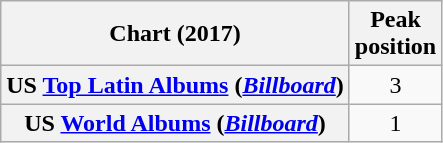<table class="wikitable sortable plainrowheaders" style="text-align:center;">
<tr>
<th class="unsortable">Chart (2017)</th>
<th>Peak<br>position</th>
</tr>
<tr>
<th scope="row">US <a href='#'>Top Latin Albums</a> (<em><a href='#'>Billboard</a></em>)</th>
<td>3</td>
</tr>
<tr>
<th scope="row">US <a href='#'>World Albums</a> (<em><a href='#'>Billboard</a></em>)</th>
<td>1</td>
</tr>
</table>
